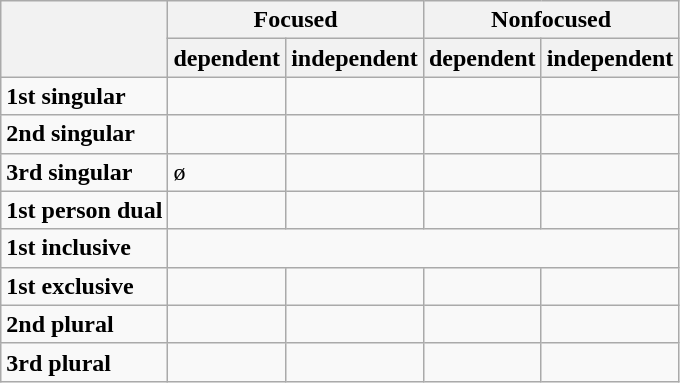<table class="wikitable">
<tr>
<th rowspan="2"></th>
<th colspan="2">Focused</th>
<th colspan="2">Nonfocused</th>
</tr>
<tr>
<th>dependent</th>
<th>independent</th>
<th>dependent</th>
<th>independent</th>
</tr>
<tr>
<td><strong>1st singular</strong></td>
<td></td>
<td></td>
<td></td>
<td></td>
</tr>
<tr>
<td><strong>2nd singular</strong></td>
<td></td>
<td></td>
<td></td>
<td></td>
</tr>
<tr>
<td><strong>3rd singular</strong></td>
<td>ø</td>
<td></td>
<td></td>
<td></td>
</tr>
<tr>
<td><strong>1st person dual</strong></td>
<td></td>
<td></td>
<td></td>
<td></td>
</tr>
<tr>
<td><strong>1st inclusive</strong></td>
<td colspan="4" align="center"></td>
</tr>
<tr>
<td><strong>1st exclusive</strong></td>
<td></td>
<td></td>
<td></td>
<td></td>
</tr>
<tr>
<td><strong>2nd plural</strong></td>
<td></td>
<td></td>
<td></td>
<td></td>
</tr>
<tr>
<td><strong>3rd plural</strong></td>
<td></td>
<td></td>
<td></td>
<td></td>
</tr>
</table>
